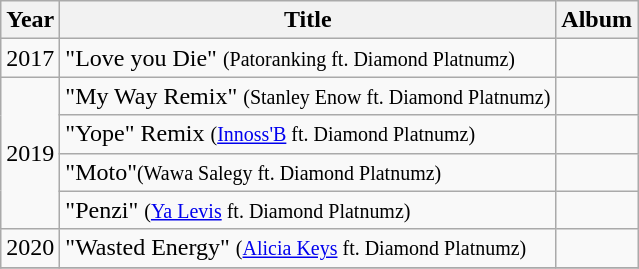<table class="wikitable sortable">
<tr>
<th>Year</th>
<th>Title</th>
<th>Album</th>
</tr>
<tr>
<td>2017</td>
<td>"Love you Die" <small>(Patoranking ft. Diamond Platnumz)</small></td>
</tr>
<tr>
<td rowspan="4">2019<br></td>
<td>"My Way Remix" <small>(Stanley Enow ft. Diamond Platnumz)</small></td>
<td></td>
</tr>
<tr>
<td>"Yope" Remix <small>(<a href='#'>Innoss'B</a> ft. Diamond Platnumz)</small></td>
<td></td>
</tr>
<tr>
<td>"Moto"<small>(Wawa Salegy ft. Diamond Platnumz)</small></td>
<td></td>
</tr>
<tr>
<td>"Penzi" <small>(<a href='#'>Ya Levis</a> ft. Diamond Platnumz)</small></td>
<td></td>
</tr>
<tr>
<td>2020</td>
<td>"Wasted Energy" <small>(<a href='#'>Alicia Keys</a> ft. Diamond Platnumz)</small></td>
<td></td>
</tr>
<tr 2015>
</tr>
</table>
